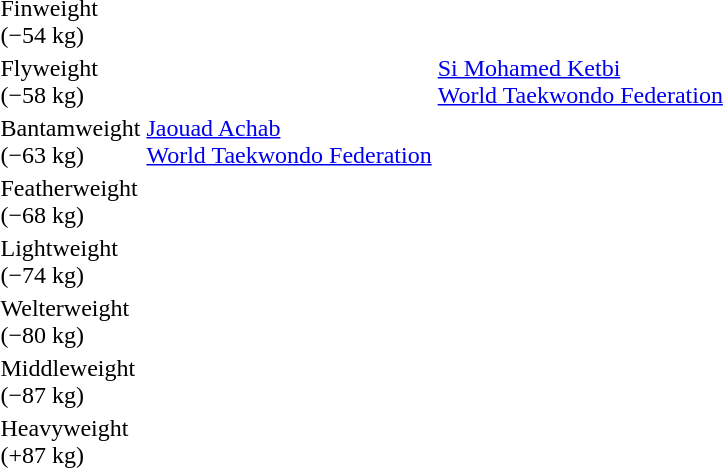<table>
<tr>
<td rowspan=2>Finweight<br>(−54 kg) </td>
<td rowspan=2></td>
<td rowspan=2></td>
<td></td>
</tr>
<tr>
<td></td>
</tr>
<tr>
<td rowspan=2>Flyweight<br>(−58 kg) </td>
<td rowspan=2></td>
<td rowspan=2><a href='#'>Si Mohamed Ketbi</a><br> <a href='#'>World Taekwondo Federation</a></td>
<td></td>
</tr>
<tr>
<td></td>
</tr>
<tr>
<td rowspan=2>Bantamweight<br>(−63 kg) </td>
<td rowspan=2><a href='#'>Jaouad Achab</a><br> <a href='#'>World Taekwondo Federation</a></td>
<td rowspan=2></td>
<td></td>
</tr>
<tr>
<td></td>
</tr>
<tr>
<td rowspan=2>Featherweight<br>(−68 kg) </td>
<td rowspan=2></td>
<td rowspan=2></td>
<td></td>
</tr>
<tr>
<td></td>
</tr>
<tr>
<td rowspan=2>Lightweight<br>(−74 kg) </td>
<td rowspan=2></td>
<td rowspan=2></td>
<td></td>
</tr>
<tr>
<td></td>
</tr>
<tr>
<td rowspan=2>Welterweight<br>(−80 kg) </td>
<td rowspan=2></td>
<td rowspan=2></td>
<td></td>
</tr>
<tr>
<td></td>
</tr>
<tr>
<td rowspan=2>Middleweight<br>(−87 kg) </td>
<td rowspan=2></td>
<td rowspan=2></td>
<td></td>
</tr>
<tr>
<td></td>
</tr>
<tr>
<td rowspan=2>Heavyweight<br>(+87 kg) </td>
<td rowspan=2></td>
<td rowspan=2></td>
<td></td>
</tr>
<tr>
<td></td>
</tr>
</table>
